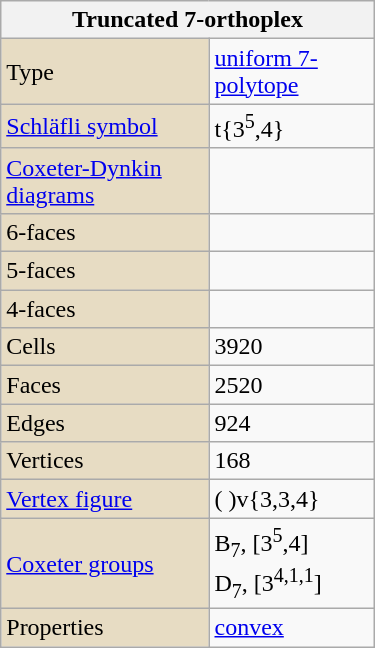<table class="wikitable" align="right" style="margin-left:10px" width="250">
<tr>
<th bgcolor=#e7dcc3 colspan=2>Truncated 7-orthoplex</th>
</tr>
<tr>
<td bgcolor=#e7dcc3>Type</td>
<td><a href='#'>uniform 7-polytope</a></td>
</tr>
<tr>
<td bgcolor=#e7dcc3><a href='#'>Schläfli symbol</a></td>
<td>t{3<sup>5</sup>,4}</td>
</tr>
<tr>
<td bgcolor=#e7dcc3><a href='#'>Coxeter-Dynkin diagrams</a></td>
<td><br><br></td>
</tr>
<tr>
<td bgcolor=#e7dcc3>6-faces</td>
<td></td>
</tr>
<tr>
<td bgcolor=#e7dcc3>5-faces</td>
<td></td>
</tr>
<tr>
<td bgcolor=#e7dcc3>4-faces</td>
<td></td>
</tr>
<tr>
<td bgcolor=#e7dcc3>Cells</td>
<td>3920</td>
</tr>
<tr>
<td bgcolor=#e7dcc3>Faces</td>
<td>2520</td>
</tr>
<tr>
<td bgcolor=#e7dcc3>Edges</td>
<td>924</td>
</tr>
<tr>
<td bgcolor=#e7dcc3>Vertices</td>
<td>168</td>
</tr>
<tr>
<td bgcolor=#e7dcc3><a href='#'>Vertex figure</a></td>
<td>( )v{3,3,4}</td>
</tr>
<tr>
<td bgcolor=#e7dcc3><a href='#'>Coxeter groups</a></td>
<td>B<sub>7</sub>, [3<sup>5</sup>,4]<br>D<sub>7</sub>, [3<sup>4,1,1</sup>]</td>
</tr>
<tr>
<td bgcolor=#e7dcc3>Properties</td>
<td><a href='#'>convex</a></td>
</tr>
</table>
